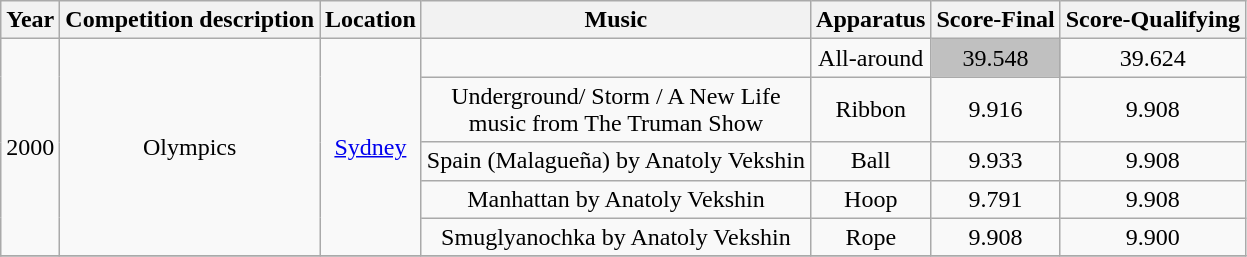<table class="wikitable" style="text-align:center">
<tr>
<th>Year</th>
<th>Competition description</th>
<th>Location</th>
<th>Music</th>
<th>Apparatus</th>
<th>Score-Final</th>
<th>Score-Qualifying</th>
</tr>
<tr>
<td rowspan="5">2000</td>
<td rowspan="5">Olympics</td>
<td rowspan="5"><a href='#'>Sydney</a></td>
<td></td>
<td>All-around</td>
<td bgcolor="silver">39.548</td>
<td>39.624</td>
</tr>
<tr>
<td>Underground/ Storm / A New Life <br> music from The Truman Show</td>
<td>Ribbon</td>
<td>9.916</td>
<td>9.908</td>
</tr>
<tr>
<td>Spain (Malagueña) by Anatoly Vekshin</td>
<td>Ball</td>
<td>9.933</td>
<td>9.908</td>
</tr>
<tr>
<td>Manhattan by Anatoly Vekshin</td>
<td>Hoop</td>
<td>9.791</td>
<td>9.908</td>
</tr>
<tr>
<td>Smuglyanochka by Anatoly Vekshin</td>
<td>Rope</td>
<td>9.908</td>
<td>9.900</td>
</tr>
<tr>
</tr>
</table>
